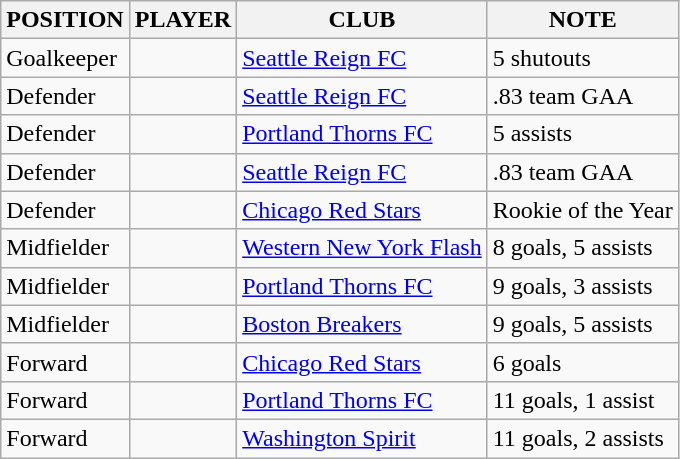<table class="wikitable sortable">
<tr>
<th>POSITION</th>
<th>PLAYER</th>
<th>CLUB</th>
<th>NOTE</th>
</tr>
<tr>
<td>Goalkeeper</td>
<td> </td>
<td><a href='#'>Seattle Reign FC</a></td>
<td>5 shutouts</td>
</tr>
<tr>
<td>Defender</td>
<td> </td>
<td><a href='#'>Seattle Reign FC</a></td>
<td>.83 team GAA</td>
</tr>
<tr>
<td>Defender</td>
<td> </td>
<td><a href='#'>Portland Thorns FC</a></td>
<td>5 assists</td>
</tr>
<tr>
<td>Defender</td>
<td> </td>
<td><a href='#'>Seattle Reign FC</a></td>
<td>.83 team GAA</td>
</tr>
<tr>
<td>Defender</td>
<td> </td>
<td><a href='#'>Chicago Red Stars</a></td>
<td>Rookie of the Year</td>
</tr>
<tr>
<td>Midfielder</td>
<td> </td>
<td><a href='#'>Western New York Flash</a></td>
<td>8 goals, 5 assists</td>
</tr>
<tr>
<td>Midfielder</td>
<td> </td>
<td><a href='#'>Portland Thorns FC</a></td>
<td>9 goals, 3 assists</td>
</tr>
<tr>
<td>Midfielder</td>
<td> </td>
<td><a href='#'>Boston Breakers</a></td>
<td>9 goals, 5 assists</td>
</tr>
<tr>
<td>Forward</td>
<td> </td>
<td><a href='#'>Chicago Red Stars</a></td>
<td>6 goals</td>
</tr>
<tr>
<td>Forward</td>
<td> </td>
<td><a href='#'>Portland Thorns FC</a></td>
<td>11 goals, 1 assist</td>
</tr>
<tr>
<td>Forward</td>
<td> </td>
<td><a href='#'>Washington Spirit</a></td>
<td>11 goals, 2 assists</td>
</tr>
</table>
